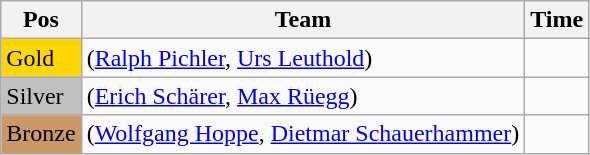<table class="wikitable">
<tr>
<th>Pos</th>
<th>Team</th>
<th>Time</th>
</tr>
<tr>
<td style="background:gold">Gold</td>
<td> (<a href='#'>Ralph Pichler</a>, <a href='#'>Urs Leuthold</a>)</td>
<td></td>
</tr>
<tr>
<td style="background:silver">Silver</td>
<td> (<a href='#'>Erich Schärer</a>, <a href='#'>Max Rüegg</a>)</td>
<td></td>
</tr>
<tr>
<td style="background:#cc9966">Bronze</td>
<td> (<a href='#'>Wolfgang Hoppe</a>, <a href='#'>Dietmar Schauerhammer</a>)</td>
<td></td>
</tr>
</table>
